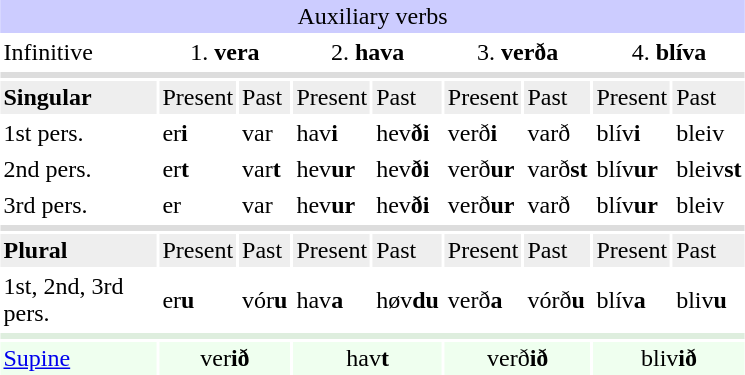<table id="toc" style="margin-left: 15px;" width="500" cellpadding="2">
<tr style="background:#ccccff">
<td colspan="9" align="center" bgcolor="#ccccff">Auxiliary verbs</td>
</tr>
<tr>
<td>Infinitive</td>
<td colspan="2" align="center">1. <strong>vera</strong></td>
<td colspan="2" align="center">2. <strong>hava</strong></td>
<td colspan="2" align="center">3. <strong>verða</strong></td>
<td colspan="2" align="center">4. <strong>blíva</strong></td>
</tr>
<tr>
<td colspan="9" bgcolor="#dddddd"></td>
</tr>
<tr>
<td bgcolor="#eeeeee"><strong>Singular</strong></td>
<td bgcolor="#eeeeee">Present</td>
<td bgcolor="#eeeeee">Past</td>
<td bgcolor="#eeeeee">Present</td>
<td bgcolor="#eeeeee">Past</td>
<td bgcolor="#eeeeee">Present</td>
<td bgcolor="#eeeeee">Past</td>
<td bgcolor="#eeeeee">Present</td>
<td bgcolor="#eeeeee">Past</td>
</tr>
<tr>
<td>1st pers.</td>
<td bgcolor="#ffffff">er<strong>i</strong></td>
<td bgcolor="#ffffff">var</td>
<td bgcolor="#ffffff">hav<strong>i</strong></td>
<td bgcolor="#ffffff">hev<strong>ði</strong></td>
<td bgcolor="#ffffff">verð<strong>i</strong></td>
<td bgcolor="#ffffff">varð</td>
<td bgcolor="#ffffff">blív<strong>i</strong></td>
<td bgcolor="#ffffff">bleiv</td>
</tr>
<tr>
<td>2nd pers.</td>
<td bgcolor="#ffffff">er<strong>t</strong></td>
<td bgcolor="#ffffff">var<strong>t</strong></td>
<td bgcolor="#ffffff">hev<strong>ur</strong></td>
<td bgcolor="#ffffff">hev<strong>ði</strong></td>
<td bgcolor="#ffffff">verð<strong>ur</strong></td>
<td bgcolor="#ffffff">varð<strong>st</strong></td>
<td bgcolor="#ffffff">blív<strong>ur</strong></td>
<td bgcolor="#ffffff">bleiv<strong>st</strong></td>
</tr>
<tr>
<td>3rd pers.</td>
<td bgcolor="#ffffff">er</td>
<td bgcolor="#ffffff">var</td>
<td bgcolor="#ffffff">hev<strong>ur</strong></td>
<td bgcolor="#ffffff">hev<strong>ði</strong></td>
<td bgcolor="#ffffff">verð<strong>ur</strong></td>
<td bgcolor="#ffffff">varð</td>
<td bgcolor="#ffffff">blív<strong>ur</strong></td>
<td bgcolor="#ffffff">bleiv</td>
</tr>
<tr>
<td colspan="9" bgcolor="#dddddd"></td>
</tr>
<tr>
<td bgcolor="#eeeeee"><strong>Plural</strong></td>
<td bgcolor="#eeeeee">Present</td>
<td bgcolor="#eeeeee">Past</td>
<td bgcolor="#eeeeee">Present</td>
<td bgcolor="#eeeeee">Past</td>
<td bgcolor="#eeeeee">Present</td>
<td bgcolor="#eeeeee">Past</td>
<td bgcolor="#eeeeee">Present</td>
<td bgcolor="#eeeeee">Past</td>
</tr>
<tr>
<td>1st, 2nd, 3rd pers.</td>
<td bgcolor="#ffffff">er<strong>u</strong></td>
<td bgcolor="#ffffff">vór<strong>u</strong></td>
<td bgcolor="#ffffff">hav<strong>a</strong></td>
<td bgcolor="#ffffff">høv<strong>du</strong></td>
<td bgcolor="#ffffff">verð<strong>a</strong></td>
<td bgcolor="#ffffff">vórð<strong>u</strong></td>
<td bgcolor="#ffffff">blív<strong>a</strong></td>
<td bgcolor="#ffffff">bliv<strong>u</strong></td>
</tr>
<tr>
<td colspan="9" bgcolor="#deeede"></td>
</tr>
<tr style="background:#efffef">
<td><a href='#'>Supine</a></td>
<td colspan="2" align="center">ver<strong>ið</strong></td>
<td colspan="2" align="center">hav<strong>t</strong></td>
<td colspan="2" align="center">verð<strong>ið</strong></td>
<td colspan="2" align="center">bliv<strong>ið</strong></td>
</tr>
</table>
